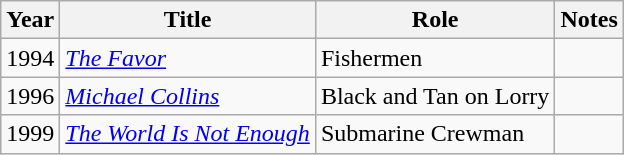<table class="wikitable">
<tr>
<th>Year</th>
<th>Title</th>
<th>Role</th>
<th>Notes</th>
</tr>
<tr>
<td>1994</td>
<td><a href='#'><em>The Favor</em></a></td>
<td>Fishermen</td>
<td></td>
</tr>
<tr>
<td>1996</td>
<td><a href='#'><em>Michael Collins</em></a></td>
<td>Black and Tan on Lorry</td>
<td></td>
</tr>
<tr>
<td>1999</td>
<td><em><a href='#'>The World Is Not Enough</a></em></td>
<td>Submarine Crewman</td>
<td></td>
</tr>
</table>
